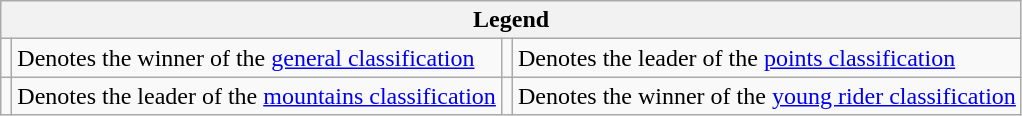<table class="wikitable">
<tr>
<th colspan="4">Legend</th>
</tr>
<tr>
<td></td>
<td>Denotes the winner of the <a href='#'>general classification</a></td>
<td></td>
<td>Denotes the leader of the <a href='#'>points classification</a></td>
</tr>
<tr>
<td></td>
<td>Denotes the leader of the <a href='#'>mountains classification</a></td>
<td></td>
<td>Denotes the winner of the <a href='#'>young rider classification</a></td>
</tr>
</table>
